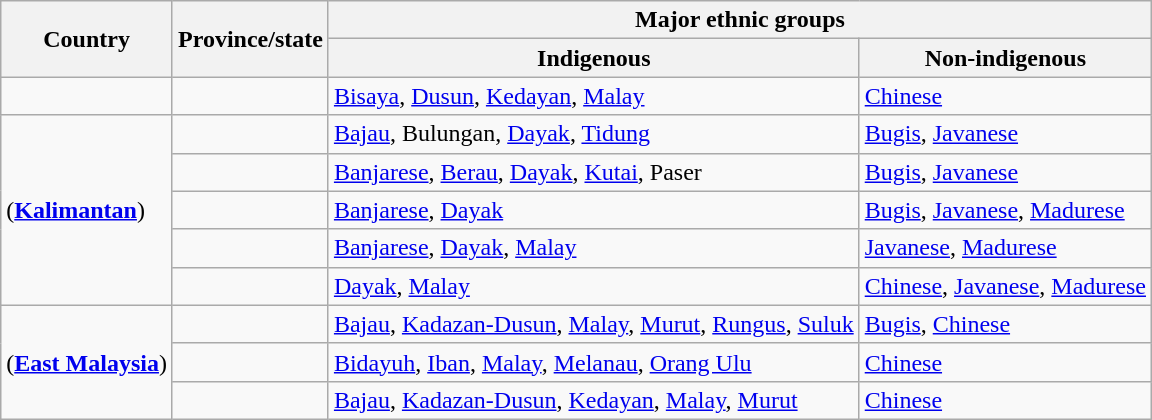<table class="wikitable">
<tr>
<th rowspan="2">Country</th>
<th rowspan="2">Province/state</th>
<th colspan="2">Major ethnic groups</th>
</tr>
<tr>
<th><strong>Indigenous</strong></th>
<th><strong>Non-indigenous</strong></th>
</tr>
<tr>
<td><strong></strong></td>
<td></td>
<td><a href='#'>Bisaya</a>, <a href='#'>Dusun</a>, <a href='#'>Kedayan</a>, <a href='#'>Malay</a></td>
<td><a href='#'>Chinese</a></td>
</tr>
<tr>
<td rowspan="5"><strong></strong> (<strong><a href='#'>Kalimantan</a></strong>)</td>
<td></td>
<td><a href='#'>Bajau</a>, Bulungan, <a href='#'>Dayak</a>, <a href='#'>Tidung</a></td>
<td><a href='#'>Bugis</a>, <a href='#'>Javanese</a></td>
</tr>
<tr>
<td></td>
<td><a href='#'>Banjarese</a>, <a href='#'>Berau</a>, <a href='#'>Dayak</a>, <a href='#'>Kutai</a>, Paser</td>
<td><a href='#'>Bugis</a>, <a href='#'>Javanese</a></td>
</tr>
<tr>
<td></td>
<td><a href='#'>Banjarese</a>, <a href='#'>Dayak</a></td>
<td><a href='#'>Bugis</a>, <a href='#'>Javanese</a>, <a href='#'>Madurese</a></td>
</tr>
<tr>
<td></td>
<td><a href='#'>Banjarese</a>, <a href='#'>Dayak</a>, <a href='#'>Malay</a></td>
<td><a href='#'>Javanese</a>, <a href='#'>Madurese</a></td>
</tr>
<tr>
<td></td>
<td><a href='#'>Dayak</a>, <a href='#'>Malay</a></td>
<td><a href='#'>Chinese</a>, <a href='#'>Javanese</a>, <a href='#'>Madurese</a></td>
</tr>
<tr>
<td rowspan="3"><strong></strong> (<strong><a href='#'>East Malaysia</a></strong>)</td>
<td></td>
<td><a href='#'>Bajau</a>, <a href='#'>Kadazan-Dusun</a>, <a href='#'>Malay</a>, <a href='#'>Murut</a>, <a href='#'>Rungus</a>,  <a href='#'>Suluk</a></td>
<td><a href='#'>Bugis</a>, <a href='#'>Chinese</a></td>
</tr>
<tr>
<td></td>
<td><a href='#'>Bidayuh</a>, <a href='#'>Iban</a>, <a href='#'>Malay</a>, <a href='#'>Melanau</a>, <a href='#'>Orang Ulu</a></td>
<td><a href='#'>Chinese</a></td>
</tr>
<tr>
<td></td>
<td><a href='#'>Bajau</a>, <a href='#'>Kadazan-Dusun</a>, <a href='#'>Kedayan</a>, <a href='#'>Malay</a>, <a href='#'>Murut</a></td>
<td><a href='#'>Chinese</a></td>
</tr>
</table>
